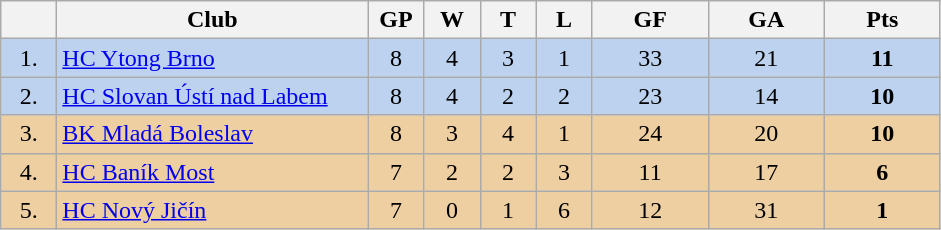<table class="wikitable">
<tr>
<th width="30"></th>
<th width="200">Club</th>
<th width="30">GP</th>
<th width="30">W</th>
<th width="30">T</th>
<th width="30">L</th>
<th width="70">GF</th>
<th width="70">GA</th>
<th width="70">Pts</th>
</tr>
<tr bgcolor="#BCD2EE" align="center">
<td>1.</td>
<td align="left"><a href='#'>HC Ytong Brno</a></td>
<td>8</td>
<td>4</td>
<td>3</td>
<td>1</td>
<td>33</td>
<td>21</td>
<td><strong>11</strong></td>
</tr>
<tr bgcolor="#BCD2EE" align="center">
<td>2.</td>
<td align="left"><a href='#'>HC Slovan Ústí nad Labem</a></td>
<td>8</td>
<td>4</td>
<td>2</td>
<td>2</td>
<td>23</td>
<td>14</td>
<td><strong>10</strong></td>
</tr>
<tr bgcolor="#EECFA1" align="center">
<td>3.</td>
<td align="left"><a href='#'>BK Mladá Boleslav</a></td>
<td>8</td>
<td>3</td>
<td>4</td>
<td>1</td>
<td>24</td>
<td>20</td>
<td><strong>10</strong></td>
</tr>
<tr bgcolor="#EECFA1" align="center">
<td>4.</td>
<td align="left"><a href='#'>HC Baník Most</a></td>
<td>7</td>
<td>2</td>
<td>2</td>
<td>3</td>
<td>11</td>
<td>17</td>
<td><strong>6</strong></td>
</tr>
<tr bgcolor="#EECFA1" align="center">
<td>5.</td>
<td align="left"><a href='#'>HC Nový Jičín</a></td>
<td>7</td>
<td>0</td>
<td>1</td>
<td>6</td>
<td>12</td>
<td>31</td>
<td><strong>1</strong></td>
</tr>
</table>
